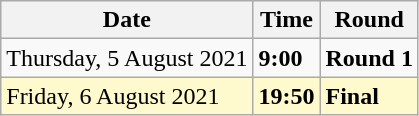<table class="wikitable">
<tr>
<th>Date</th>
<th>Time</th>
<th>Round</th>
</tr>
<tr>
<td>Thursday, 5 August 2021</td>
<td><strong>9:00</strong></td>
<td><strong>Round 1</strong></td>
</tr>
<tr style=background:lemonchiffon>
<td>Friday, 6 August 2021</td>
<td><strong>19:50</strong></td>
<td><strong>Final</strong></td>
</tr>
</table>
